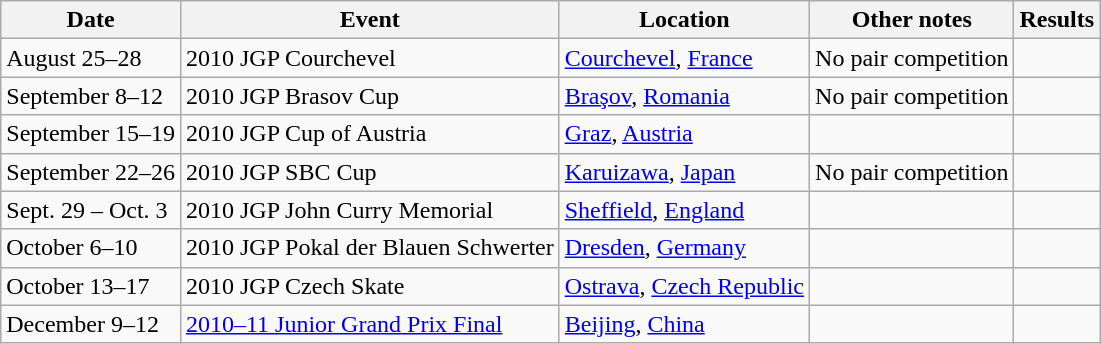<table class="wikitable">
<tr>
<th>Date</th>
<th>Event</th>
<th>Location</th>
<th>Other notes</th>
<th>Results</th>
</tr>
<tr>
<td>August 25–28</td>
<td>2010 JGP Courchevel</td>
<td><a href='#'>Courchevel</a>, <a href='#'>France</a></td>
<td>No pair competition</td>
<td></td>
</tr>
<tr>
<td>September 8–12</td>
<td>2010 JGP Brasov Cup</td>
<td><a href='#'>Braşov</a>, <a href='#'>Romania</a></td>
<td>No pair competition</td>
<td></td>
</tr>
<tr>
<td>September 15–19</td>
<td>2010 JGP Cup of Austria</td>
<td><a href='#'>Graz</a>, <a href='#'>Austria</a></td>
<td></td>
<td></td>
</tr>
<tr>
<td>September 22–26</td>
<td>2010 JGP SBC Cup</td>
<td><a href='#'>Karuizawa</a>, <a href='#'>Japan</a></td>
<td>No pair competition</td>
<td></td>
</tr>
<tr>
<td>Sept. 29 – Oct. 3</td>
<td>2010 JGP John Curry Memorial</td>
<td><a href='#'>Sheffield</a>, <a href='#'>England</a></td>
<td></td>
<td></td>
</tr>
<tr>
<td>October 6–10</td>
<td>2010 JGP Pokal der Blauen Schwerter</td>
<td><a href='#'>Dresden</a>, <a href='#'>Germany</a></td>
<td></td>
<td></td>
</tr>
<tr>
<td>October 13–17</td>
<td>2010 JGP Czech Skate</td>
<td><a href='#'>Ostrava</a>, <a href='#'>Czech Republic</a></td>
<td></td>
<td></td>
</tr>
<tr>
<td>December 9–12</td>
<td><a href='#'>2010–11 Junior Grand Prix Final</a></td>
<td><a href='#'>Beijing</a>, <a href='#'>China</a></td>
<td></td>
<td></td>
</tr>
</table>
